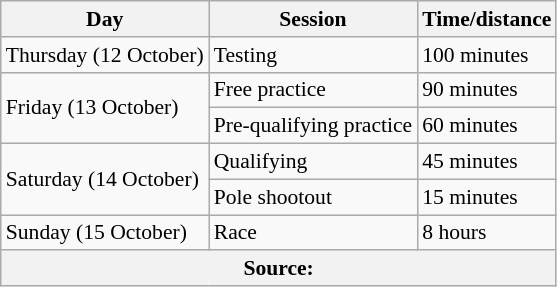<table class="wikitable" style="font-size: 90%;">
<tr>
<th>Day</th>
<th>Session</th>
<th>Time/distance</th>
</tr>
<tr>
<td>Thursday (12 October)</td>
<td>Testing</td>
<td>100 minutes</td>
</tr>
<tr>
<td rowspan=2>Friday (13 October)</td>
<td>Free practice</td>
<td>90 minutes</td>
</tr>
<tr>
<td>Pre-qualifying practice</td>
<td>60 minutes</td>
</tr>
<tr>
<td rowspan=2>Saturday (14 October)</td>
<td>Qualifying</td>
<td>45 minutes</td>
</tr>
<tr>
<td>Pole shootout</td>
<td>15 minutes</td>
</tr>
<tr>
<td>Sunday (15 October)</td>
<td>Race</td>
<td>8 hours</td>
</tr>
<tr>
<th colspan=3>Source:</th>
</tr>
</table>
